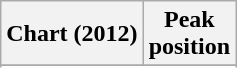<table class="wikitable sortable plainrowheaders">
<tr>
<th>Chart (2012)</th>
<th>Peak<br>position</th>
</tr>
<tr>
</tr>
<tr>
</tr>
</table>
